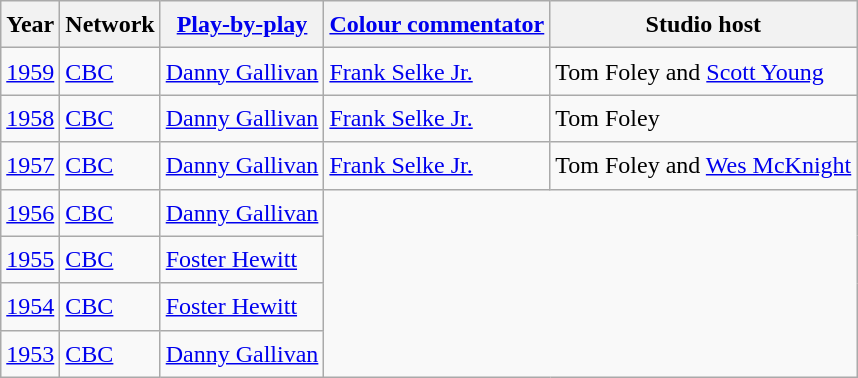<table class="wikitable sortable" style="font-size:1.00em; line-height:1.5em;">
<tr>
<th>Year</th>
<th>Network</th>
<th><a href='#'>Play-by-play</a></th>
<th><a href='#'>Colour commentator</a></th>
<th>Studio host</th>
</tr>
<tr>
<td><a href='#'>1959</a></td>
<td><a href='#'>CBC</a></td>
<td><a href='#'>Danny Gallivan</a></td>
<td><a href='#'>Frank Selke Jr.</a></td>
<td>Tom Foley and <a href='#'>Scott Young</a></td>
</tr>
<tr>
<td><a href='#'>1958</a></td>
<td><a href='#'>CBC</a></td>
<td><a href='#'>Danny Gallivan</a></td>
<td><a href='#'>Frank Selke Jr.</a></td>
<td>Tom Foley</td>
</tr>
<tr>
<td><a href='#'>1957</a></td>
<td><a href='#'>CBC</a></td>
<td><a href='#'>Danny Gallivan</a></td>
<td><a href='#'>Frank Selke Jr.</a></td>
<td>Tom Foley and <a href='#'>Wes McKnight</a></td>
</tr>
<tr>
<td><a href='#'>1956</a></td>
<td><a href='#'>CBC</a></td>
<td><a href='#'>Danny Gallivan</a></td>
</tr>
<tr>
<td><a href='#'>1955</a></td>
<td><a href='#'>CBC</a></td>
<td><a href='#'>Foster Hewitt</a></td>
</tr>
<tr>
<td><a href='#'>1954</a></td>
<td><a href='#'>CBC</a></td>
<td><a href='#'>Foster Hewitt</a></td>
</tr>
<tr>
<td><a href='#'>1953</a></td>
<td><a href='#'>CBC</a></td>
<td><a href='#'>Danny Gallivan</a></td>
</tr>
</table>
